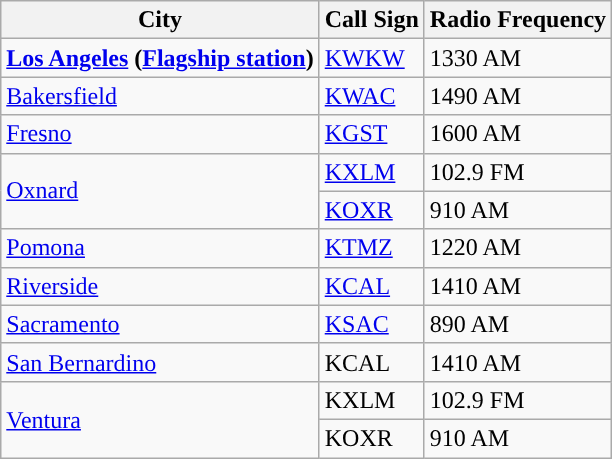<table class="wikitable">
<tr>
<th>City</th>
<th>Call Sign</th>
<th>Radio Frequency</th>
</tr>
<tr>
<td><strong><a href='#'>Los Angeles</a></strong> <strong>(<a href='#'>Flagship station</a>)</strong></td>
<td><a href='#'>KWKW</a></td>
<td>1330 AM</td>
</tr>
<tr>
<td><a href='#'>Bakersfield</a></td>
<td><a href='#'>KWAC</a></td>
<td>1490 AM</td>
</tr>
<tr>
<td><a href='#'>Fresno</a></td>
<td><a href='#'>KGST</a></td>
<td>1600 AM</td>
</tr>
<tr>
<td rowspan=2><a href='#'>Oxnard</a></td>
<td><a href='#'>KXLM</a></td>
<td>102.9 FM</td>
</tr>
<tr>
<td><a href='#'>KOXR</a></td>
<td>910 AM</td>
</tr>
<tr>
<td><a href='#'>Pomona</a></td>
<td><a href='#'>KTMZ</a></td>
<td>1220 AM</td>
</tr>
<tr>
<td><a href='#'>Riverside</a></td>
<td><a href='#'>KCAL</a></td>
<td>1410 AM</td>
</tr>
<tr>
<td><a href='#'>Sacramento</a></td>
<td><a href='#'>KSAC</a></td>
<td>890 AM</td>
</tr>
<tr>
<td><a href='#'>San Bernardino</a></td>
<td>KCAL</td>
<td>1410 AM</td>
</tr>
<tr>
<td rowspan=2><a href='#'>Ventura</a></td>
<td>KXLM</td>
<td>102.9 FM</td>
</tr>
<tr>
<td>KOXR</td>
<td>910 AM</td>
</tr>
</table>
